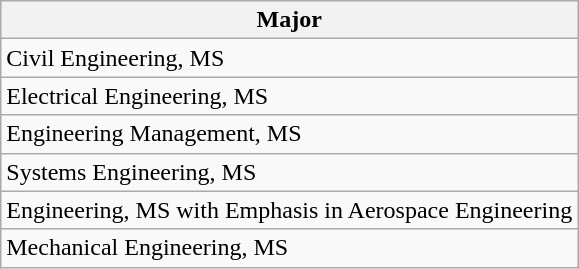<table class="wikitable sortable" border="CPP College of Engineering Website">
<tr>
<th>Major</th>
</tr>
<tr>
<td>Civil Engineering, MS</td>
</tr>
<tr>
<td>Electrical Engineering, MS</td>
</tr>
<tr>
<td>Engineering Management, MS</td>
</tr>
<tr>
<td>Systems Engineering, MS</td>
</tr>
<tr>
<td>Engineering, MS with Emphasis in Aerospace Engineering</td>
</tr>
<tr>
<td>Mechanical Engineering, MS</td>
</tr>
</table>
